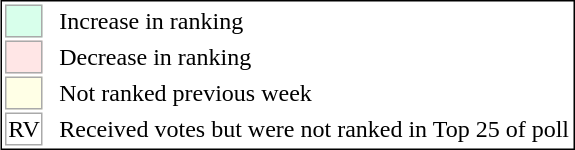<table style="border:1px solid black; float:right;">
<tr>
<td style="background:#d8ffeb; width:20px; border:1px solid #aaa;"> </td>
<td rowspan=5> </td>
<td>Increase in ranking</td>
</tr>
<tr>
<td style="background:#ffe6e6; width:20px; border:1px solid #aaa;"> </td>
<td>Decrease in ranking</td>
</tr>
<tr>
<td style="background:#ffffe6; width:20px; border:1px solid #aaa;"> </td>
<td>Not ranked previous week</td>
</tr>
<tr>
<td style="text-align:center; width:20px; border:1px solid #aaa; background:white;">RV</td>
<td>Received votes but were not ranked in Top 25 of poll</td>
</tr>
</table>
